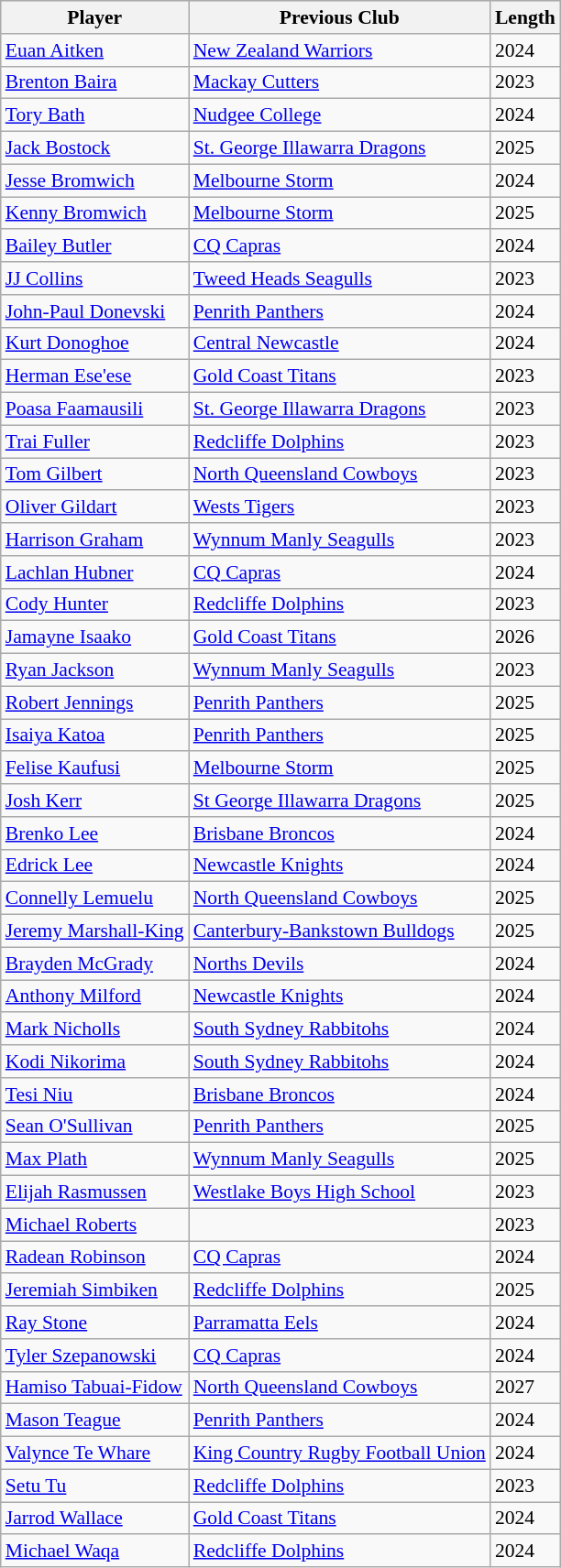<table class="wikitable sortable" style="text-align: left; font-size:90%">
<tr style="background:#efefef;">
<th>Player</th>
<th>Previous Club</th>
<th>Length</th>
</tr>
<tr>
<td><a href='#'>Euan Aitken</a></td>
<td><a href='#'>New Zealand Warriors</a></td>
<td>2024</td>
</tr>
<tr>
<td><a href='#'>Brenton Baira</a></td>
<td><a href='#'>Mackay Cutters</a></td>
<td>2023</td>
</tr>
<tr>
<td><a href='#'>Tory Bath</a></td>
<td><a href='#'>Nudgee College</a></td>
<td>2024</td>
</tr>
<tr>
<td><a href='#'>Jack Bostock</a></td>
<td><a href='#'>St. George Illawarra Dragons</a></td>
<td>2025</td>
</tr>
<tr>
<td><a href='#'>Jesse Bromwich</a></td>
<td><a href='#'>Melbourne Storm</a></td>
<td>2024</td>
</tr>
<tr>
<td><a href='#'>Kenny Bromwich</a></td>
<td><a href='#'>Melbourne Storm</a></td>
<td>2025</td>
</tr>
<tr>
<td><a href='#'>Bailey Butler</a></td>
<td><a href='#'>CQ Capras</a></td>
<td>2024</td>
</tr>
<tr>
<td><a href='#'>JJ Collins</a></td>
<td><a href='#'>Tweed Heads Seagulls</a></td>
<td>2023</td>
</tr>
<tr>
<td><a href='#'>John-Paul Donevski</a></td>
<td><a href='#'>Penrith Panthers</a></td>
<td>2024</td>
</tr>
<tr>
<td><a href='#'>Kurt Donoghoe</a></td>
<td><a href='#'>Central Newcastle</a></td>
<td>2024</td>
</tr>
<tr>
<td><a href='#'>Herman Ese'ese</a></td>
<td><a href='#'>Gold Coast Titans</a></td>
<td>2023</td>
</tr>
<tr>
<td><a href='#'>Poasa Faamausili</a></td>
<td><a href='#'>St. George Illawarra Dragons</a></td>
<td>2023</td>
</tr>
<tr>
<td><a href='#'>Trai Fuller</a></td>
<td><a href='#'>Redcliffe Dolphins</a></td>
<td>2023</td>
</tr>
<tr>
<td><a href='#'>Tom Gilbert</a></td>
<td><a href='#'>North Queensland Cowboys</a></td>
<td>2023</td>
</tr>
<tr>
<td><a href='#'>Oliver Gildart</a></td>
<td><a href='#'>Wests Tigers</a></td>
<td>2023</td>
</tr>
<tr>
<td><a href='#'>Harrison Graham</a></td>
<td><a href='#'>Wynnum Manly Seagulls</a></td>
<td>2023</td>
</tr>
<tr>
<td><a href='#'>Lachlan Hubner</a></td>
<td><a href='#'>CQ Capras</a></td>
<td>2024</td>
</tr>
<tr>
<td><a href='#'>Cody Hunter</a></td>
<td><a href='#'>Redcliffe Dolphins</a></td>
<td>2023</td>
</tr>
<tr>
<td><a href='#'>Jamayne Isaako</a></td>
<td><a href='#'>Gold Coast Titans</a></td>
<td>2026</td>
</tr>
<tr>
<td><a href='#'>Ryan Jackson</a></td>
<td><a href='#'>Wynnum Manly Seagulls</a></td>
<td>2023</td>
</tr>
<tr>
<td><a href='#'>Robert Jennings</a></td>
<td><a href='#'>Penrith Panthers</a></td>
<td>2025</td>
</tr>
<tr>
<td><a href='#'>Isaiya Katoa</a></td>
<td><a href='#'>Penrith Panthers</a></td>
<td>2025</td>
</tr>
<tr>
<td><a href='#'>Felise Kaufusi</a></td>
<td><a href='#'>Melbourne Storm</a></td>
<td>2025</td>
</tr>
<tr>
<td><a href='#'>Josh Kerr</a></td>
<td><a href='#'>St George Illawarra Dragons</a></td>
<td>2025</td>
</tr>
<tr>
<td><a href='#'>Brenko Lee</a></td>
<td><a href='#'>Brisbane Broncos</a></td>
<td>2024</td>
</tr>
<tr>
<td><a href='#'>Edrick Lee</a></td>
<td><a href='#'>Newcastle Knights</a></td>
<td>2024</td>
</tr>
<tr>
<td><a href='#'>Connelly Lemuelu</a></td>
<td><a href='#'>North Queensland Cowboys</a></td>
<td>2025</td>
</tr>
<tr>
<td><a href='#'>Jeremy Marshall-King</a></td>
<td><a href='#'>Canterbury-Bankstown Bulldogs</a></td>
<td>2025</td>
</tr>
<tr>
<td><a href='#'>Brayden McGrady</a></td>
<td><a href='#'>Norths Devils</a></td>
<td>2024</td>
</tr>
<tr>
<td><a href='#'>Anthony Milford</a></td>
<td><a href='#'>Newcastle Knights</a></td>
<td>2024</td>
</tr>
<tr>
<td><a href='#'>Mark Nicholls</a></td>
<td><a href='#'>South Sydney Rabbitohs</a></td>
<td>2024</td>
</tr>
<tr>
<td><a href='#'>Kodi Nikorima</a></td>
<td><a href='#'>South Sydney Rabbitohs</a></td>
<td>2024</td>
</tr>
<tr>
<td><a href='#'>Tesi Niu</a></td>
<td><a href='#'>Brisbane Broncos</a></td>
<td>2024</td>
</tr>
<tr>
<td><a href='#'>Sean O'Sullivan</a></td>
<td><a href='#'>Penrith Panthers</a></td>
<td>2025</td>
</tr>
<tr>
<td><a href='#'>Max Plath</a></td>
<td><a href='#'>Wynnum Manly Seagulls</a></td>
<td>2025</td>
</tr>
<tr>
<td><a href='#'>Elijah Rasmussen</a></td>
<td><a href='#'>Westlake Boys High School</a></td>
<td>2023</td>
</tr>
<tr>
<td><a href='#'>Michael Roberts</a></td>
<td></td>
<td>2023</td>
</tr>
<tr>
<td><a href='#'>Radean Robinson</a></td>
<td><a href='#'>CQ Capras</a></td>
<td>2024</td>
</tr>
<tr>
<td><a href='#'>Jeremiah Simbiken</a></td>
<td><a href='#'>Redcliffe Dolphins</a></td>
<td>2025</td>
</tr>
<tr>
<td><a href='#'>Ray Stone</a></td>
<td><a href='#'>Parramatta Eels</a></td>
<td>2024</td>
</tr>
<tr>
<td><a href='#'>Tyler Szepanowski</a></td>
<td><a href='#'>CQ Capras</a></td>
<td>2024</td>
</tr>
<tr>
<td><a href='#'>Hamiso Tabuai-Fidow</a></td>
<td><a href='#'>North Queensland Cowboys</a></td>
<td>2027</td>
</tr>
<tr>
<td><a href='#'>Mason Teague</a></td>
<td><a href='#'>Penrith Panthers</a></td>
<td>2024</td>
</tr>
<tr>
<td><a href='#'>Valynce Te Whare</a></td>
<td><a href='#'>King Country Rugby Football Union</a></td>
<td>2024</td>
</tr>
<tr>
<td><a href='#'>Setu Tu</a></td>
<td><a href='#'>Redcliffe Dolphins</a></td>
<td>2023</td>
</tr>
<tr>
<td><a href='#'>Jarrod Wallace</a></td>
<td><a href='#'>Gold Coast Titans</a></td>
<td>2024</td>
</tr>
<tr>
<td><a href='#'>Michael Waqa</a></td>
<td><a href='#'>Redcliffe Dolphins</a></td>
<td>2024</td>
</tr>
</table>
